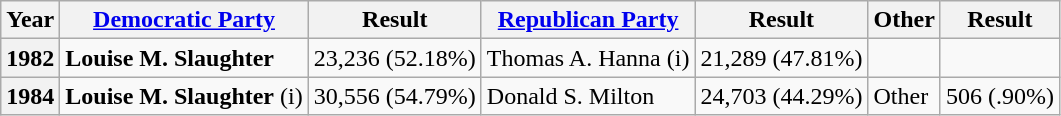<table class="wikitable sortable plainrowheaders">
<tr>
<th scope="col">Year</th>
<th scope="col"><a href='#'>Democratic Party</a></th>
<th scope="col">Result</th>
<th scope="col"><a href='#'>Republican Party</a></th>
<th scope="col">Result</th>
<th scope="col">Other</th>
<th scope="col">Result</th>
</tr>
<tr>
<th scope="row">1982</th>
<td><strong>Louise M. Slaughter</strong></td>
<td>23,236 (52.18%)</td>
<td>Thomas A. Hanna (i)</td>
<td>21,289 (47.81%)</td>
<td></td>
<td></td>
</tr>
<tr>
<th scope="row">1984</th>
<td><strong>Louise M. Slaughter</strong> (i)</td>
<td>30,556 (54.79%)</td>
<td>Donald S. Milton</td>
<td>24,703 (44.29%)</td>
<td>Other</td>
<td>506 (.90%)</td>
</tr>
</table>
